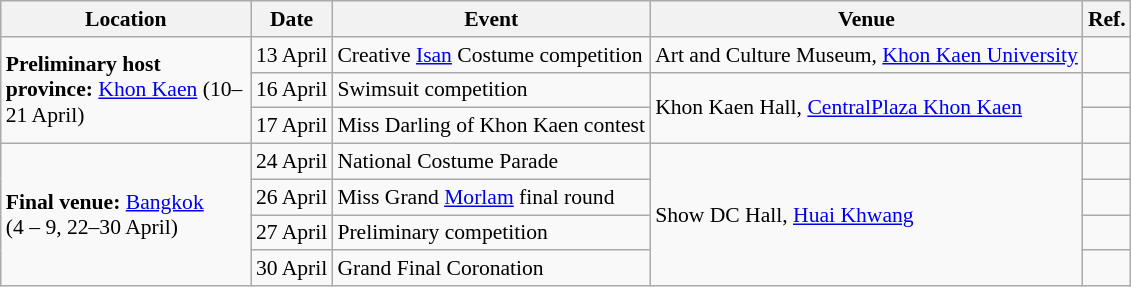<table class="wikitable" style="font-size: 90%">
<tr>
<th width=160>Location</th>
<th>Date</th>
<th>Event</th>
<th>Venue</th>
<th>Ref.</th>
</tr>
<tr>
<td rowspan=3><strong>Preliminary host province:</strong> <a href='#'>Khon Kaen</a> (10–21 April)</td>
<td>13 April</td>
<td>Creative <a href='#'>Isan</a> Costume competition</td>
<td>Art and Culture Museum, <a href='#'>Khon Kaen University</a></td>
<td align=center></td>
</tr>
<tr>
<td>16 April</td>
<td>Swimsuit competition</td>
<td rowspan=2>Khon Kaen Hall, <a href='#'>CentralPlaza Khon Kaen</a></td>
<td align=center></td>
</tr>
<tr>
<td>17 April</td>
<td>Miss Darling of Khon Kaen contest</td>
<td align=center></td>
</tr>
<tr>
<td rowspan=4><strong>Final venue:</strong> <a href='#'>Bangkok</a><br>(4 – 9, 22–30 April)</td>
<td>24 April</td>
<td>National Costume Parade</td>
<td rowspan=4>Show DC Hall, <a href='#'>Huai Khwang</a></td>
<td align=center></td>
</tr>
<tr>
<td>26 April</td>
<td>Miss Grand <a href='#'>Morlam</a> final round</td>
<td align=center></td>
</tr>
<tr>
<td>27 April</td>
<td>Preliminary competition</td>
<td align=center></td>
</tr>
<tr>
<td>30 April</td>
<td>Grand Final Coronation</td>
<td align=center></td>
</tr>
</table>
